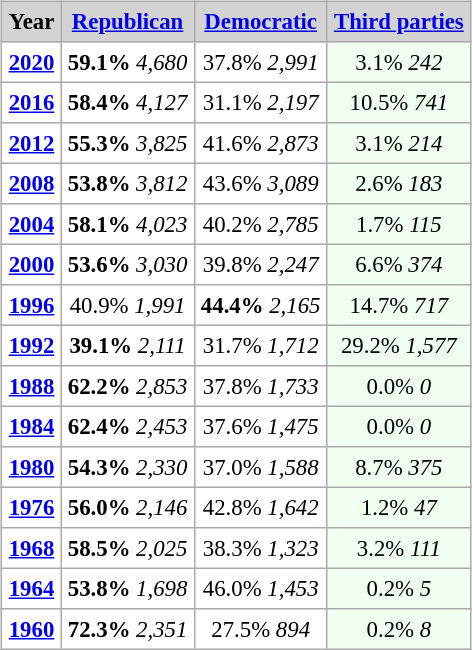<table align="center" border="2" cellpadding="4" cellspacing="0" style="float:right; margin: 1em 1em 1em 0; border: 1px #aaa solid; border-collapse: collapse; font-size: 95%;">
<tr bgcolor=lightgrey>
<th>Year</th>
<th><a href='#'>Republican</a></th>
<th><a href='#'>Democratic</a></th>
<th><a href='#'>Third parties</a></th>
</tr>
<tr>
<td style="text-align:center;" ><strong><a href='#'>2020</a></strong></td>
<td style="text-align:center;" ><strong>59.1%</strong> <em>4,680</em></td>
<td style="text-align:center;" >37.8% <em>2,991</em></td>
<td style="text-align:center; background:honeyDew;">3.1% <em>242</em></td>
</tr>
<tr>
<td style="text-align:center;" ><strong><a href='#'>2016</a></strong></td>
<td style="text-align:center;" ><strong>58.4%</strong> <em>4,127</em></td>
<td style="text-align:center;" >31.1% <em>2,197</em></td>
<td style="text-align:center; background:honeyDew;">10.5% <em>741</em></td>
</tr>
<tr>
<td style="text-align:center;" ><strong><a href='#'>2012</a></strong></td>
<td style="text-align:center;" ><strong>55.3%</strong> <em>3,825</em></td>
<td style="text-align:center;" >41.6% <em>2,873</em></td>
<td style="text-align:center; background:honeyDew;">3.1% <em>214</em></td>
</tr>
<tr>
<td style="text-align:center;" ><strong><a href='#'>2008</a></strong></td>
<td style="text-align:center;" ><strong>53.8%</strong> <em>3,812</em></td>
<td style="text-align:center;" >43.6% <em>3,089</em></td>
<td style="text-align:center; background:honeyDew;">2.6% <em>183</em></td>
</tr>
<tr>
<td style="text-align:center;" ><strong><a href='#'>2004</a></strong></td>
<td style="text-align:center;" ><strong>58.1%</strong> <em>4,023</em></td>
<td style="text-align:center;" >40.2% <em>2,785</em></td>
<td style="text-align:center; background:honeyDew;">1.7% <em>115</em></td>
</tr>
<tr>
<td style="text-align:center;" ><strong><a href='#'>2000</a></strong></td>
<td style="text-align:center;" ><strong>53.6%</strong> <em>3,030</em></td>
<td style="text-align:center;" >39.8% <em>2,247</em></td>
<td style="text-align:center; background:honeyDew;">6.6% <em>374</em></td>
</tr>
<tr>
<td style="text-align:center;" ><strong><a href='#'>1996</a></strong></td>
<td style="text-align:center;" >40.9% <em>1,991</em></td>
<td style="text-align:center;" ><strong>44.4%</strong> <em>2,165</em></td>
<td style="text-align:center; background:honeyDew;">14.7% <em>717</em></td>
</tr>
<tr>
<td style="text-align:center;" ><strong><a href='#'>1992</a></strong></td>
<td style="text-align:center;" ><strong>39.1%</strong> <em>2,111</em></td>
<td style="text-align:center;" >31.7% <em>1,712</em></td>
<td style="text-align:center; background:honeyDew;">29.2% <em>1,577</em></td>
</tr>
<tr>
<td style="text-align:center;" ><strong><a href='#'>1988</a></strong></td>
<td style="text-align:center;" ><strong>62.2%</strong> <em>2,853</em></td>
<td style="text-align:center;" >37.8% <em>1,733</em></td>
<td style="text-align:center; background:honeyDew;">0.0% <em>0</em></td>
</tr>
<tr>
<td style="text-align:center;" ><strong><a href='#'>1984</a></strong></td>
<td style="text-align:center;" ><strong>62.4%</strong> <em>2,453</em></td>
<td style="text-align:center;" >37.6% <em>1,475</em></td>
<td style="text-align:center; background:honeyDew;">0.0% <em>0</em></td>
</tr>
<tr>
<td style="text-align:center;" ><strong><a href='#'>1980</a></strong></td>
<td style="text-align:center;" ><strong>54.3%</strong> <em>2,330</em></td>
<td style="text-align:center;" >37.0% <em>1,588</em></td>
<td style="text-align:center; background:honeyDew;">8.7% <em>375</em></td>
</tr>
<tr>
<td style="text-align:center;" ><strong><a href='#'>1976</a></strong></td>
<td style="text-align:center;" ><strong>56.0%</strong> <em>2,146</em></td>
<td style="text-align:center;" >42.8% <em>1,642</em></td>
<td style="text-align:center; background:honeyDew;">1.2% <em>47</em></td>
</tr>
<tr>
<td style="text-align:center;" ><strong><a href='#'>1968</a></strong></td>
<td style="text-align:center;" ><strong>58.5%</strong> <em>2,025</em></td>
<td style="text-align:center;" >38.3% <em>1,323</em></td>
<td style="text-align:center; background:honeyDew;">3.2% <em>111</em></td>
</tr>
<tr>
<td style="text-align:center;" ><strong><a href='#'>1964</a></strong></td>
<td style="text-align:center;" ><strong>53.8%</strong> <em>1,698</em></td>
<td style="text-align:center;" >46.0% <em>1,453</em></td>
<td style="text-align:center; background:honeyDew;">0.2% <em>5</em></td>
</tr>
<tr>
<td style="text-align:center;" ><strong><a href='#'>1960</a></strong></td>
<td style="text-align:center;" ><strong>72.3%</strong> <em>2,351</em></td>
<td style="text-align:center;" >27.5% <em>894</em></td>
<td style="text-align:center; background:honeyDew;">0.2% <em>8</em></td>
</tr>
</table>
